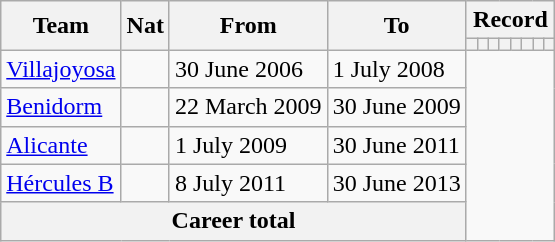<table class="wikitable" style="text-align: center">
<tr>
<th rowspan="2">Team</th>
<th rowspan="2">Nat</th>
<th rowspan="2">From</th>
<th rowspan="2">To</th>
<th colspan="8">Record</th>
</tr>
<tr>
<th></th>
<th></th>
<th></th>
<th></th>
<th></th>
<th></th>
<th></th>
<th></th>
</tr>
<tr>
<td align="left"><a href='#'>Villajoyosa</a></td>
<td></td>
<td align=left>30 June 2006</td>
<td align=left>1 July 2008<br></td>
</tr>
<tr>
<td align="left"><a href='#'>Benidorm</a></td>
<td></td>
<td align=left>22 March 2009</td>
<td align=left>30 June 2009<br></td>
</tr>
<tr>
<td align="left"><a href='#'>Alicante</a></td>
<td></td>
<td align=left>1 July 2009</td>
<td align=left>30 June 2011<br></td>
</tr>
<tr>
<td align="left"><a href='#'>Hércules B</a></td>
<td></td>
<td align=left>8 July 2011</td>
<td align=left>30 June 2013<br></td>
</tr>
<tr>
<th colspan=4>Career total<br></th>
</tr>
</table>
